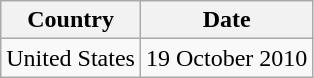<table class="wikitable">
<tr>
<th>Country</th>
<th>Date</th>
</tr>
<tr>
<td>United States</td>
<td>19 October 2010</td>
</tr>
</table>
